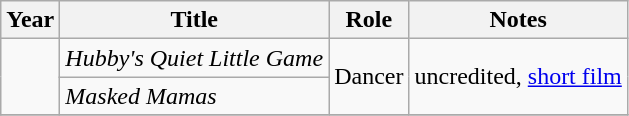<table class="wikitable sortable">
<tr>
<th>Year</th>
<th>Title</th>
<th>Role</th>
<th class="unsortable">Notes</th>
</tr>
<tr>
<td rowspan="2"></td>
<td><em>Hubby's Quiet Little Game</em></td>
<td rowspan="2">Dancer</td>
<td rowspan="2">uncredited, <a href='#'>short film</a></td>
</tr>
<tr>
<td><em>Masked Mamas</em></td>
</tr>
<tr>
</tr>
</table>
